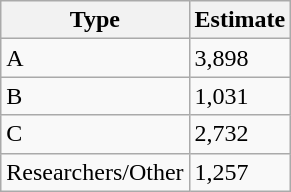<table class="wikitable sortable">
<tr>
<th>Type</th>
<th>Estimate</th>
</tr>
<tr>
<td>A</td>
<td>3,898</td>
</tr>
<tr>
<td>B</td>
<td>1,031</td>
</tr>
<tr>
<td>C</td>
<td>2,732</td>
</tr>
<tr>
<td>Researchers/Other</td>
<td>1,257</td>
</tr>
</table>
